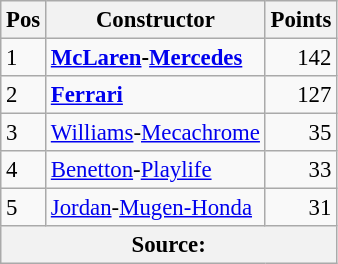<table class="wikitable" style="font-size: 95%;">
<tr>
<th>Pos</th>
<th>Constructor</th>
<th>Points</th>
</tr>
<tr>
<td>1</td>
<td> <strong><a href='#'>McLaren</a>-<a href='#'>Mercedes</a></strong></td>
<td align="right">142</td>
</tr>
<tr>
<td>2</td>
<td> <strong><a href='#'>Ferrari</a></strong></td>
<td align="right">127</td>
</tr>
<tr>
<td>3</td>
<td> <a href='#'>Williams</a>-<a href='#'>Mecachrome</a></td>
<td align="right">35</td>
</tr>
<tr>
<td>4</td>
<td> <a href='#'>Benetton</a>-<a href='#'>Playlife</a></td>
<td align="right">33</td>
</tr>
<tr>
<td>5</td>
<td> <a href='#'>Jordan</a>-<a href='#'>Mugen-Honda</a></td>
<td align="right">31</td>
</tr>
<tr>
<th colspan=4>Source:</th>
</tr>
</table>
